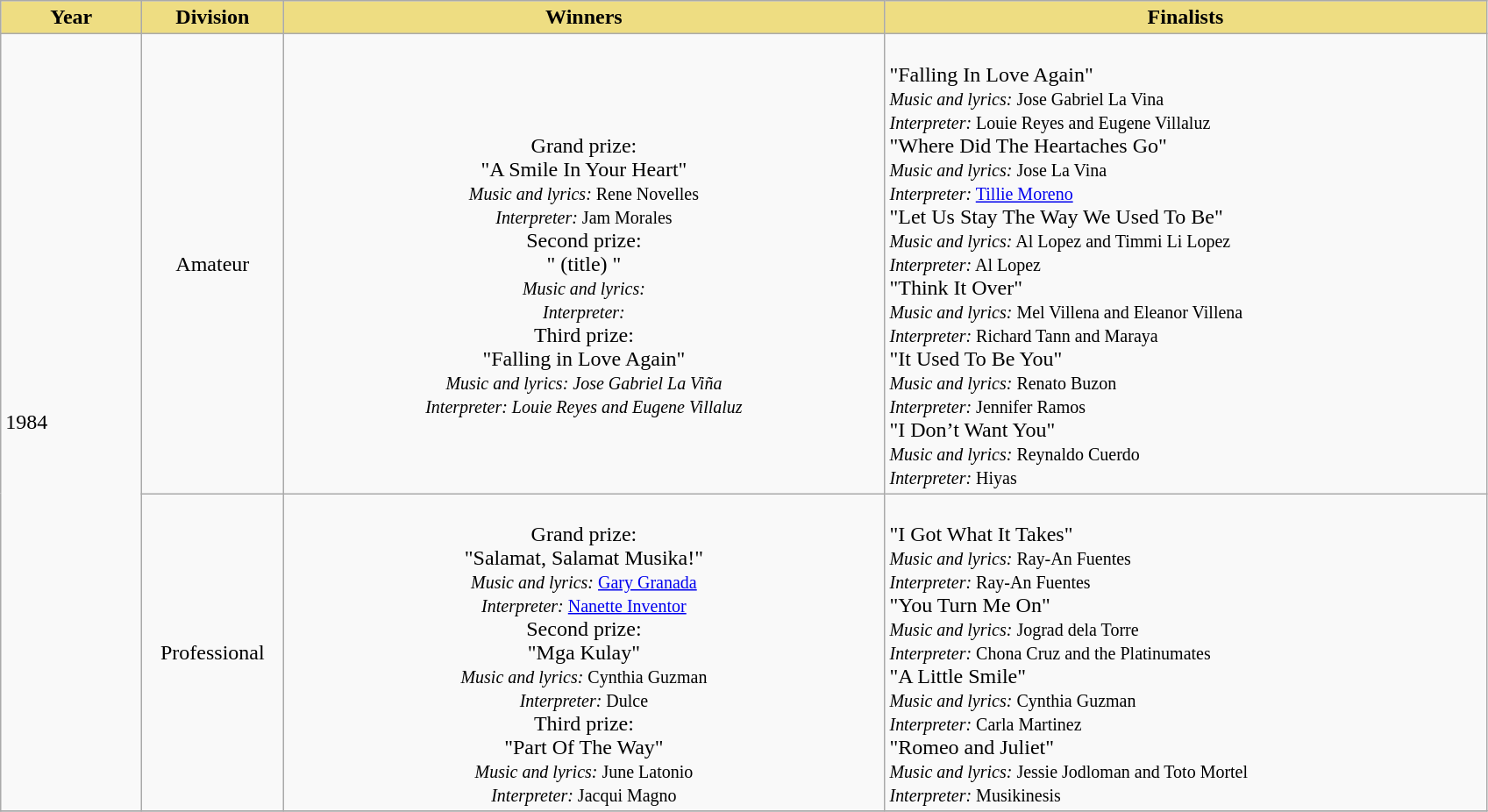<table class="wikitable" border="1">
<tr align=center bgcolor=lavender>
<th style="background:#EEDD82;" width=100>Year</th>
<th style="background:#EEDD82;" width=100>Division</th>
<th style="background:#EEDD82;" width=450>Winners</th>
<th style="background:#EEDD82;" width=450>Finalists</th>
</tr>
<tr>
<td rowspan=2>1984</td>
<td align="center" valign="center">Amateur</td>
<td align="center" valign="center"><br>Grand prize:<br> 
"A Smile In Your Heart"<br>
<small><em>Music and lyrics:</em> Rene Novelles<br>
<em>Interpreter:</em> Jam Morales</small><br>Second prize:<br>
" (title) "<br>
<small><em>Music and lyrics:</em>  <br>
<em>Interpreter:</em>  </small><br>Third prize:<br>
"Falling in Love Again"<br>
<small><em>Music and lyrics: Jose Gabriel La Viña</em>  <br>
<em>Interpreter: Louie Reyes and Eugene Villaluz</em>  </small></td>
<td><br>"Falling In Love Again"<br>
<small><em>Music and lyrics:</em> Jose Gabriel La Vina<br>
<em>Interpreter:</em> Louie Reyes and Eugene Villaluz</small><br>"Where Did The Heartaches Go"<br>
<small><em>Music and lyrics:</em> Jose La Vina<br>
<em>Interpreter:</em> <a href='#'>Tillie Moreno</a></small><br>"Let Us Stay The Way We Used To Be"<br>
<small><em>Music and lyrics:</em> Al Lopez and Timmi Li Lopez<br>
<em>Interpreter:</em> Al Lopez</small><br>"Think It Over"<br>
<small><em>Music and lyrics:</em> Mel Villena and Eleanor Villena<br>
<em>Interpreter:</em> Richard Tann and Maraya</small><br>"It Used To Be You"<br>
<small><em>Music and lyrics:</em> Renato Buzon <br>
<em>Interpreter:</em> Jennifer Ramos</small><br>"I Don’t Want You"<br>
<small><em>Music and lyrics:</em> Reynaldo Cuerdo<br>
<em>Interpreter:</em> Hiyas</small></td>
</tr>
<tr>
<td align="center" valign="center">Professional</td>
<td align="center" valign="center"><br>Grand prize:<br> 
"Salamat, Salamat Musika!"<br>
<small><em>Music and lyrics:</em> <a href='#'>Gary Granada</a><br>
<em>Interpreter:</em> <a href='#'>Nanette Inventor</a></small><br>Second prize:<br>
"Mga Kulay"<br>
<small><em>Music and lyrics:</em> Cynthia Guzman<br>
<em>Interpreter:</em> Dulce</small><br>Third prize:<br>
"Part Of The Way"<br>
<small><em>Music and lyrics:</em> June Latonio<br>
<em>Interpreter:</em> Jacqui Magno</small></td>
<td><br>"I Got What It Takes"<br>
<small><em>Music and lyrics:</em> Ray-An Fuentes<br>
<em>Interpreter:</em> Ray-An Fuentes</small><br>"You Turn Me On"<br>
<small><em>Music and lyrics:</em> Jograd dela Torre<br>
<em>Interpreter:</em> Chona Cruz and the Platinumates</small><br>"A Little Smile"<br>
<small><em>Music and lyrics:</em> Cynthia Guzman<br>
<em>Interpreter:</em> Carla Martinez</small><br>"Romeo and Juliet"<br>
<small><em>Music and lyrics:</em> Jessie Jodloman and Toto Mortel<br>
<em>Interpreter:</em> Musikinesis</small></td>
</tr>
<tr>
</tr>
</table>
